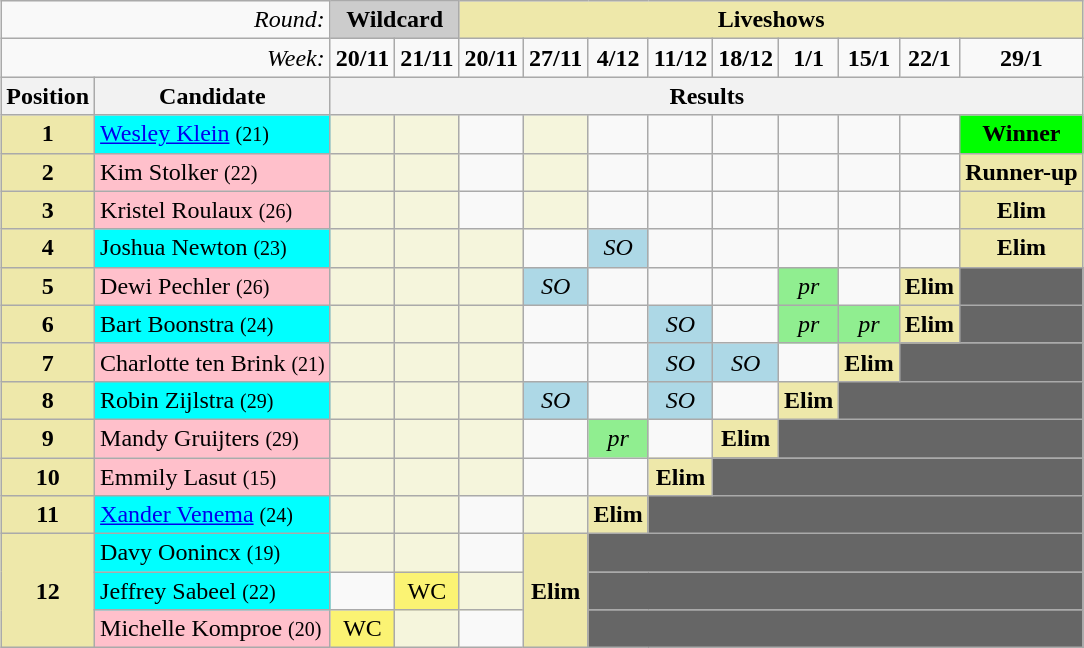<table class="wikitable" style="margin:1em auto;">
<tr>
<td colspan="2" align="right"><em>Round:</em></td>
<td colspan="2" bgcolor="CCCCCC" align="Center"><strong>Wildcard</strong></td>
<td colspan="11" bgcolor="palegoldenrod" align="Center"><strong>Liveshows</strong></td>
</tr>
<tr>
<td colspan="2" align="right"><em>Week:</em></td>
<td align="center"><strong>20/11</strong></td>
<td align="center"><strong>21/11</strong></td>
<td align="center"><strong>20/11</strong></td>
<td align="center"><strong>27/11</strong></td>
<td align="center"><strong>4/12</strong></td>
<td align="center"><strong>11/12</strong></td>
<td align="center"><strong>18/12</strong></td>
<td align="center"><strong>1/1</strong></td>
<td align="center"><strong>15/1</strong></td>
<td align="center"><strong>22/1</strong></td>
<td align="center"><strong>29/1</strong></td>
</tr>
<tr>
<th>Position</th>
<th>Candidate</th>
<th colspan="14" align="center">Results</th>
</tr>
<tr>
<td align="center" bgcolor="palegoldenrod"><strong>1</strong></td>
<td bgcolor="cyan"><a href='#'>Wesley Klein</a> <small>(21)</small></td>
<td bgcolor="F5F5DC"></td>
<td bgcolor="F5F5DC"></td>
<td></td>
<td bgcolor="F5F5DC"></td>
<td></td>
<td></td>
<td></td>
<td></td>
<td></td>
<td></td>
<td bgcolor="lime" align="center"><strong>Winner</strong></td>
</tr>
<tr>
<td align="center" bgcolor="palegoldenrod"><strong>2</strong></td>
<td bgcolor="pink">Kim Stolker <small>(22)</small></td>
<td bgcolor="F5F5DC"></td>
<td bgcolor="F5F5DC"></td>
<td></td>
<td bgcolor="F5F5DC"></td>
<td></td>
<td></td>
<td></td>
<td></td>
<td></td>
<td></td>
<td bgcolor="palegoldenrod" align="center"><strong>Runner-up</strong></td>
</tr>
<tr>
<td align="center" bgcolor="palegoldenrod"><strong>3</strong></td>
<td bgcolor="pink">Kristel Roulaux <small>(26)</small></td>
<td bgcolor="F5F5DC"></td>
<td bgcolor="F5F5DC"></td>
<td></td>
<td bgcolor="F5F5DC"></td>
<td></td>
<td></td>
<td></td>
<td></td>
<td></td>
<td></td>
<td bgcolor="palegoldenrod" align="center"><strong>Elim</strong></td>
</tr>
<tr>
<td align="center" bgcolor="palegoldenrod"><strong>4</strong></td>
<td bgcolor="cyan">Joshua Newton <small>(23)</small></td>
<td bgcolor="F5F5DC"></td>
<td bgcolor="F5F5DC"></td>
<td bgcolor="F5F5DC"></td>
<td></td>
<td bgcolor="Lightblue" align="center"><em>SO</em></td>
<td></td>
<td></td>
<td></td>
<td></td>
<td></td>
<td bgcolor="palegoldenrod" align="center"><strong>Elim</strong></td>
</tr>
<tr>
<td align="center" bgcolor="palegoldenrod"><strong>5</strong></td>
<td bgcolor="pink">Dewi Pechler <small>(26)</small></td>
<td bgcolor="F5F5DC"></td>
<td bgcolor="F5F5DC"></td>
<td bgcolor="F5F5DC"></td>
<td bgcolor="Lightblue" align="center"><em>SO</em></td>
<td></td>
<td></td>
<td></td>
<td bgcolor="Lightgreen" align="center"><em>pr</em></td>
<td></td>
<td bgcolor="palegoldenrod" align="center"><strong>Elim</strong></td>
<td colspan="4" bgcolor="666666"></td>
</tr>
<tr>
<td align="center" bgcolor="palegoldenrod"><strong>6</strong></td>
<td bgcolor="cyan">Bart Boonstra <small>(24)</small></td>
<td bgcolor="F5F5DC"></td>
<td bgcolor="F5F5DC"></td>
<td bgcolor="F5F5DC"></td>
<td></td>
<td></td>
<td bgcolor="Lightblue" align="center"><em>SO</em></td>
<td></td>
<td bgcolor="Lightgreen" align="center"><em>pr</em></td>
<td bgcolor="Lightgreen" align="center"><em>pr</em></td>
<td bgcolor="palegoldenrod" align="center"><strong>Elim</strong></td>
<td colspan="4" bgcolor="666666"></td>
</tr>
<tr>
<td align="center" bgcolor="palegoldenrod"><strong>7</strong></td>
<td bgcolor="pink">Charlotte ten Brink <small>(21)</small></td>
<td bgcolor="F5F5DC"></td>
<td bgcolor="F5F5DC"></td>
<td bgcolor="F5F5DC"></td>
<td></td>
<td></td>
<td bgcolor="Lightblue" align="center"><em>SO</em></td>
<td bgcolor="Lightblue" align="center"><em>SO</em></td>
<td></td>
<td bgcolor="palegoldenrod" align="center"><strong>Elim</strong></td>
<td colspan="4" bgcolor="666666"></td>
</tr>
<tr>
<td align="center" bgcolor="palegoldenrod"><strong>8</strong></td>
<td bgcolor="cyan">Robin Zijlstra <small>(29)</small></td>
<td bgcolor="F5F5DC"></td>
<td bgcolor="F5F5DC"></td>
<td bgcolor="F5F5DC"></td>
<td bgcolor="Lightblue" align="center"><em>SO</em></td>
<td></td>
<td bgcolor="Lightblue" align="center"><em>SO</em></td>
<td></td>
<td bgcolor="palegoldenrod" align="center"><strong>Elim</strong></td>
<td colspan="5" bgcolor="666666"></td>
</tr>
<tr>
<td align="center" bgcolor="palegoldenrod"><strong>9</strong></td>
<td bgcolor="pink">Mandy Gruijters <small>(29)</small></td>
<td bgcolor="F5F5DC"></td>
<td bgcolor="F5F5DC"></td>
<td bgcolor="F5F5DC"></td>
<td></td>
<td bgcolor="Lightgreen" align="center"><em>pr</em></td>
<td></td>
<td bgcolor="palegoldenrod" align="center"><strong>Elim</strong></td>
<td colspan="6" bgcolor="666666"></td>
</tr>
<tr>
<td align="center" bgcolor="palegoldenrod"><strong>10</strong></td>
<td bgcolor="pink">Emmily Lasut <small>(15)</small></td>
<td bgcolor="F5F5DC"></td>
<td bgcolor="F5F5DC"></td>
<td bgcolor="F5F5DC"></td>
<td></td>
<td></td>
<td bgcolor="palegoldenrod" align="center"><strong>Elim</strong></td>
<td colspan="7" bgcolor="666666"></td>
</tr>
<tr>
<td align="center" bgcolor="palegoldenrod"><strong>11</strong></td>
<td bgcolor="cyan"><a href='#'>Xander Venema</a> <small>(24)</small></td>
<td bgcolor="F5F5DC"></td>
<td bgcolor="F5F5DC"></td>
<td></td>
<td bgcolor="F5F5DC"></td>
<td bgcolor="palegoldenrod" align="center"><strong>Elim</strong></td>
<td colspan="8" bgcolor="666666"></td>
</tr>
<tr>
<td align="center" rowspan="3" bgcolor="palegoldenrod"><strong>12</strong></td>
<td bgcolor="cyan">Davy Oonincx <small>(19)</small></td>
<td bgcolor="F5F5DC"></td>
<td bgcolor="F5F5DC"></td>
<td></td>
<td bgcolor="palegoldenrod" rowspan="3" align="center"><strong>Elim</strong></td>
<td colspan="9" bgcolor="666666"></td>
</tr>
<tr>
<td bgcolor="cyan">Jeffrey Sabeel <small>(22)</small></td>
<td></td>
<td bgcolor="#FBF373" align="center">WC</td>
<td bgcolor="F5F5DC"></td>
<td colspan="9" bgcolor="666666"></td>
</tr>
<tr>
<td bgcolor="pink">Michelle Komproe <small>(20)</small></td>
<td bgcolor="#FBF373" align="center">WC</td>
<td bgcolor="F5F5DC"></td>
<td></td>
<td colspan="9" bgcolor="666666"></td>
</tr>
</table>
